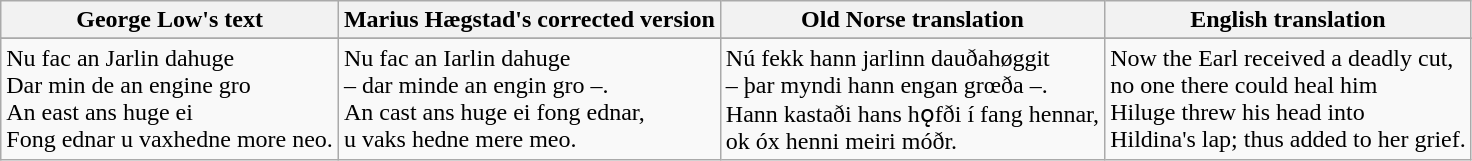<table class="wikitable">
<tr>
<th>George Low's text</th>
<th>Marius Hægstad's corrected version</th>
<th>Old Norse translation</th>
<th>English translation</th>
</tr>
<tr>
</tr>
<tr valign="top">
<td lang="nrn">Nu fac an Jarlin dahuge<br>Dar min de an engine gro<br>An east ans huge ei<br>Fong ednar u vaxhedne more neo.</td>
<td lang="nrn">Nu fac an Iarlin dahuge<br>– dar minde an engin gro –.<br>An cast ans huge ei fong ednar,<br>u vaks hedne mere meo.</td>
<td lang="non">Nú fekk hann jarlinn dauðahøggit<br>– þar myndi hann engan grœða –.<br>Hann kastaði hans hǫfði í fang hennar,<br>ok óx henni meiri móðr.</td>
<td>Now the Earl received a deadly cut,<br>no one there could heal him<br>Hiluge threw his head into<br>Hildina's lap; thus added to her grief.</td>
</tr>
</table>
